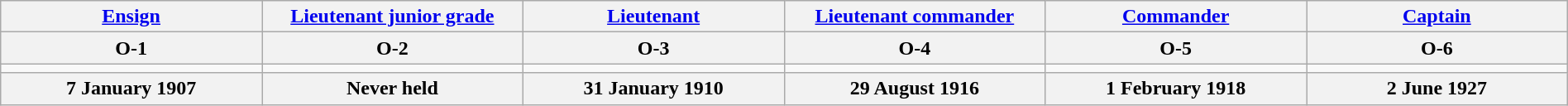<table class="wikitable" width="100%">
<tr>
<th><a href='#'>Ensign</a></th>
<th><a href='#'>Lieutenant junior grade</a></th>
<th><a href='#'>Lieutenant</a></th>
<th><a href='#'>Lieutenant commander</a></th>
<th><a href='#'>Commander</a></th>
<th><a href='#'>Captain</a></th>
</tr>
<tr>
<th>O-1</th>
<th>O-2</th>
<th>O-3</th>
<th>O-4</th>
<th>O-5</th>
<th>O-6</th>
</tr>
<tr>
<td align="center" width="16%"></td>
<td align="center" width="16%"></td>
<td align="center" width="16%"></td>
<td align="center" width="16%"></td>
<td align="center" width="16%"></td>
<td align="center" width="16%"></td>
</tr>
<tr>
<th>7 January 1907</th>
<th>Never held</th>
<th>31 January 1910</th>
<th>29 August 1916</th>
<th>1 February 1918</th>
<th>2 June 1927</th>
</tr>
</table>
